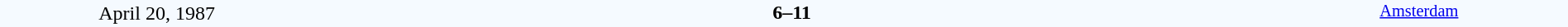<table style="width: 100%; background:#F5FAFF;" cellspacing="0">
<tr>
<td align=center rowspan=3 width=20%>April 20, 1987<br></td>
</tr>
<tr>
<td width=24% align=right></td>
<td align=center width=13%><strong>6–11</strong></td>
<td width=24%></td>
<td style=font-size:85% rowspan=3 valign=top align=center><a href='#'>Amsterdam</a></td>
</tr>
<tr style=font-size:85%>
<td align=right></td>
<td align=center></td>
<td></td>
</tr>
</table>
